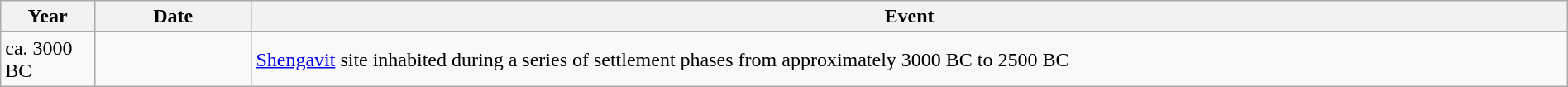<table class="wikitable" width="100%">
<tr>
<th style="width:6%">Year</th>
<th style="width:10%">Date</th>
<th>Event</th>
</tr>
<tr>
<td>ca. 3000 BC</td>
<td></td>
<td><a href='#'>Shengavit</a> site inhabited during a series of settlement phases from approximately 3000 BC to 2500 BC</td>
</tr>
</table>
